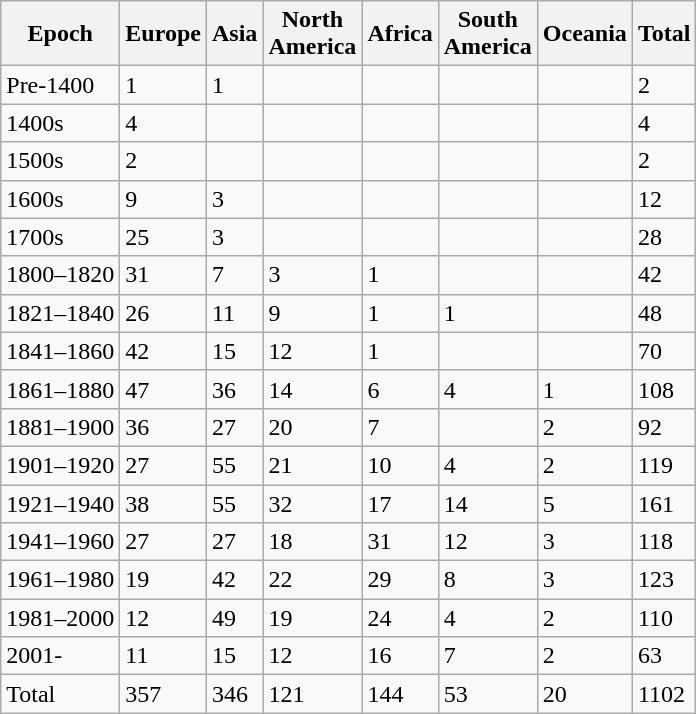<table class="wikitable" align=center>
<tr>
<th>Epoch</th>
<th>Europe</th>
<th>Asia</th>
<th>North<br> America</th>
<th>Africa</th>
<th>South<br> America</th>
<th>Oceania</th>
<th>Total</th>
</tr>
<tr>
<td>Pre-1400</td>
<td>1</td>
<td>1</td>
<td></td>
<td></td>
<td></td>
<td></td>
<td>2</td>
</tr>
<tr>
<td>1400s</td>
<td>4</td>
<td></td>
<td></td>
<td></td>
<td></td>
<td></td>
<td>4</td>
</tr>
<tr>
<td>1500s</td>
<td>2</td>
<td></td>
<td></td>
<td></td>
<td></td>
<td></td>
<td>2</td>
</tr>
<tr>
<td>1600s</td>
<td>9</td>
<td>3</td>
<td></td>
<td></td>
<td></td>
<td></td>
<td>12</td>
</tr>
<tr>
<td>1700s</td>
<td>25</td>
<td>3</td>
<td></td>
<td></td>
<td></td>
<td></td>
<td>28</td>
</tr>
<tr>
<td>1800–1820</td>
<td>31</td>
<td>7</td>
<td>3</td>
<td>1</td>
<td></td>
<td></td>
<td>42</td>
</tr>
<tr>
<td>1821–1840</td>
<td>26</td>
<td>11</td>
<td>9</td>
<td>1</td>
<td>1</td>
<td></td>
<td>48</td>
</tr>
<tr>
<td>1841–1860</td>
<td>42</td>
<td>15</td>
<td>12</td>
<td>1</td>
<td></td>
<td></td>
<td>70</td>
</tr>
<tr>
<td>1861–1880</td>
<td>47</td>
<td>36</td>
<td>14</td>
<td>6</td>
<td>4</td>
<td>1</td>
<td>108</td>
</tr>
<tr>
<td>1881–1900</td>
<td>36</td>
<td>27</td>
<td>20</td>
<td>7</td>
<td></td>
<td>2</td>
<td>92</td>
</tr>
<tr>
<td>1901–1920</td>
<td>27</td>
<td>55</td>
<td>21</td>
<td>10</td>
<td>4</td>
<td>2</td>
<td>119</td>
</tr>
<tr>
<td>1921–1940</td>
<td>38</td>
<td>55</td>
<td>32</td>
<td>17</td>
<td>14</td>
<td>5</td>
<td>161</td>
</tr>
<tr>
<td>1941–1960</td>
<td>27</td>
<td>27</td>
<td>18</td>
<td>31</td>
<td>12</td>
<td>3</td>
<td>118</td>
</tr>
<tr>
<td>1961–1980</td>
<td>19</td>
<td>42</td>
<td>22</td>
<td>29</td>
<td>8</td>
<td>3</td>
<td>123</td>
</tr>
<tr>
<td>1981–2000</td>
<td>12</td>
<td>49</td>
<td>19</td>
<td>24</td>
<td>4</td>
<td>2</td>
<td>110</td>
</tr>
<tr>
<td>2001-</td>
<td>11</td>
<td>15</td>
<td>12</td>
<td>16</td>
<td>7</td>
<td>2</td>
<td>63</td>
</tr>
<tr>
<td>Total</td>
<td>357</td>
<td>346</td>
<td>121</td>
<td>144</td>
<td>53</td>
<td>20</td>
<td>1102</td>
</tr>
</table>
